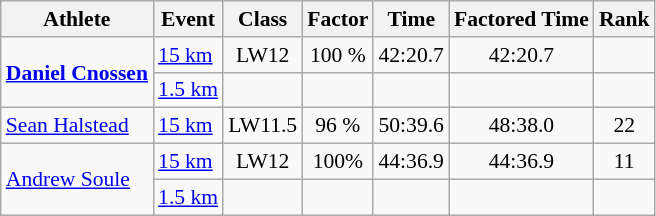<table class=wikitable style=font-size:90%;text-align:center>
<tr>
<th>Athlete</th>
<th>Event</th>
<th>Class</th>
<th>Factor</th>
<th>Time</th>
<th>Factored Time</th>
<th>Rank</th>
</tr>
<tr>
<td rowspan="2" align=left><strong><a href='#'>Daniel Cnossen</a></strong></td>
<td align=left><a href='#'>15 km</a></td>
<td>LW12</td>
<td>100 %</td>
<td>42:20.7</td>
<td>42:20.7</td>
<td></td>
</tr>
<tr>
<td><a href='#'>1.5 km</a></td>
<td></td>
<td></td>
<td></td>
<td></td>
<td></td>
</tr>
<tr>
<td align=left><a href='#'>Sean Halstead</a></td>
<td align=left><a href='#'>15 km</a></td>
<td>LW11.5</td>
<td>96 %</td>
<td>50:39.6</td>
<td>48:38.0</td>
<td>22</td>
</tr>
<tr>
<td rowspan="2" align=left><a href='#'>Andrew Soule</a></td>
<td align=left><a href='#'>15 km</a></td>
<td>LW12</td>
<td>100%</td>
<td>44:36.9</td>
<td>44:36.9</td>
<td>11</td>
</tr>
<tr>
<td><a href='#'>1.5 km</a></td>
<td></td>
<td></td>
<td></td>
<td></td>
<td></td>
</tr>
</table>
